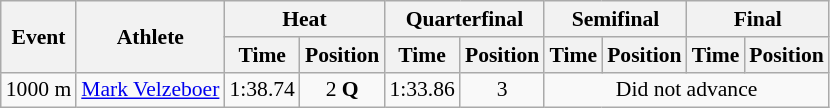<table class="wikitable" border="1" style="font-size:90%">
<tr>
<th rowspan=2>Event</th>
<th rowspan=2>Athlete</th>
<th colspan=2>Heat</th>
<th colspan=2>Quarterfinal</th>
<th colspan=2>Semifinal</th>
<th colspan=2>Final</th>
</tr>
<tr>
<th>Time</th>
<th>Position</th>
<th>Time</th>
<th>Position</th>
<th>Time</th>
<th>Position</th>
<th>Time</th>
<th>Position</th>
</tr>
<tr>
<td>1000 m</td>
<td><a href='#'>Mark Velzeboer</a></td>
<td align=center>1:38.74</td>
<td align=center>2 <strong>Q</strong></td>
<td align=center>1:33.86</td>
<td align=center>3</td>
<td colspan="4" align=center>Did not advance</td>
</tr>
</table>
